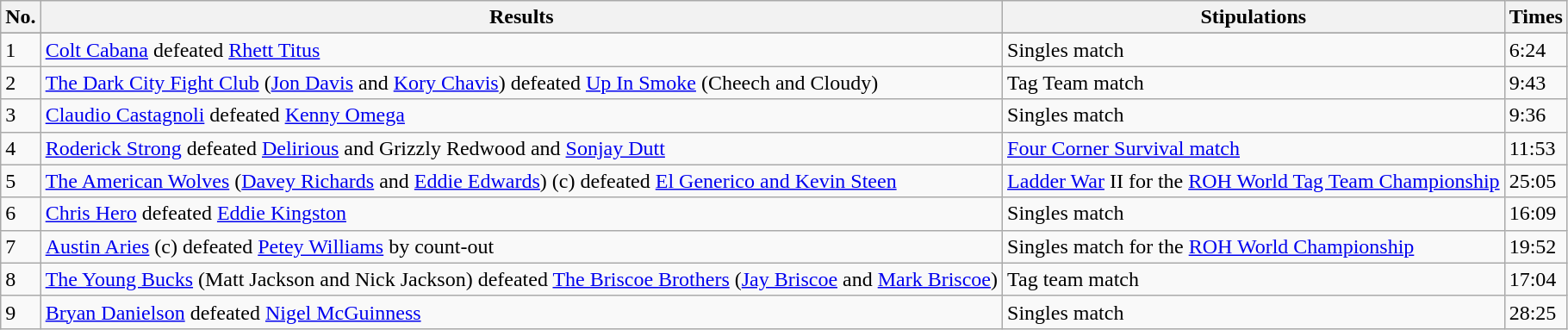<table class="wikitable">
<tr>
<th><strong>No.</strong></th>
<th><strong>Results</strong></th>
<th><strong>Stipulations</strong></th>
<th><strong>Times</strong></th>
</tr>
<tr>
</tr>
<tr>
<td>1</td>
<td><a href='#'>Colt Cabana</a> defeated <a href='#'>Rhett Titus</a></td>
<td>Singles match</td>
<td>6:24</td>
</tr>
<tr>
<td>2</td>
<td><a href='#'>The Dark City Fight Club</a> (<a href='#'>Jon Davis</a> and <a href='#'>Kory Chavis</a>) defeated <a href='#'>Up In Smoke</a> (Cheech and Cloudy)</td>
<td>Tag Team match</td>
<td>9:43</td>
</tr>
<tr>
<td>3</td>
<td><a href='#'>Claudio Castagnoli</a> defeated <a href='#'>Kenny Omega</a></td>
<td>Singles match</td>
<td>9:36</td>
</tr>
<tr>
<td>4</td>
<td><a href='#'>Roderick Strong</a> defeated <a href='#'>Delirious</a> and Grizzly Redwood and <a href='#'>Sonjay Dutt</a></td>
<td><a href='#'>Four Corner Survival match</a></td>
<td>11:53</td>
</tr>
<tr>
<td>5</td>
<td><a href='#'>The American Wolves</a> (<a href='#'>Davey Richards</a> and <a href='#'>Eddie Edwards</a>) (c) defeated <a href='#'>El Generico and Kevin Steen</a></td>
<td><a href='#'>Ladder War</a> II for the <a href='#'>ROH World Tag Team Championship</a></td>
<td>25:05</td>
</tr>
<tr>
<td>6</td>
<td><a href='#'>Chris Hero</a> defeated <a href='#'>Eddie Kingston</a></td>
<td>Singles match</td>
<td>16:09</td>
</tr>
<tr>
<td>7</td>
<td><a href='#'>Austin Aries</a> (c) defeated <a href='#'>Petey Williams</a> by count-out</td>
<td>Singles match for the <a href='#'>ROH World Championship</a></td>
<td>19:52</td>
</tr>
<tr>
<td>8</td>
<td><a href='#'>The Young Bucks</a> (Matt Jackson and Nick Jackson) defeated <a href='#'>The Briscoe Brothers</a> (<a href='#'>Jay Briscoe</a> and <a href='#'>Mark Briscoe</a>)</td>
<td>Tag team match</td>
<td>17:04</td>
</tr>
<tr>
<td>9</td>
<td><a href='#'>Bryan Danielson</a> defeated <a href='#'>Nigel McGuinness</a></td>
<td>Singles match</td>
<td>28:25</td>
</tr>
</table>
